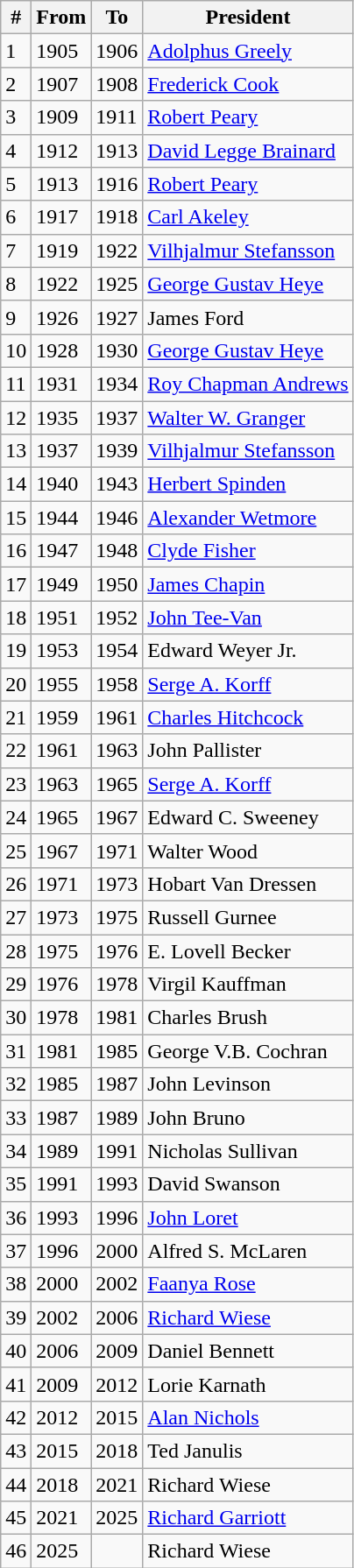<table class="wikitable">
<tr>
<th>#</th>
<th>From</th>
<th>To</th>
<th>President</th>
</tr>
<tr>
<td>1</td>
<td>1905</td>
<td>1906</td>
<td><a href='#'>Adolphus Greely</a></td>
</tr>
<tr>
<td>2</td>
<td>1907</td>
<td>1908</td>
<td><a href='#'>Frederick Cook</a></td>
</tr>
<tr>
<td>3</td>
<td>1909</td>
<td>1911</td>
<td><a href='#'>Robert Peary</a></td>
</tr>
<tr>
<td>4</td>
<td>1912</td>
<td>1913</td>
<td><a href='#'>David Legge Brainard</a></td>
</tr>
<tr>
<td>5</td>
<td>1913</td>
<td>1916</td>
<td><a href='#'>Robert Peary</a></td>
</tr>
<tr>
<td>6</td>
<td>1917</td>
<td>1918</td>
<td><a href='#'>Carl Akeley</a></td>
</tr>
<tr>
<td>7</td>
<td>1919</td>
<td>1922</td>
<td><a href='#'>Vilhjalmur Stefansson</a></td>
</tr>
<tr>
<td>8</td>
<td>1922</td>
<td>1925</td>
<td><a href='#'>George Gustav Heye</a></td>
</tr>
<tr>
<td>9</td>
<td>1926</td>
<td>1927</td>
<td>James Ford</td>
</tr>
<tr>
<td>10</td>
<td>1928</td>
<td>1930</td>
<td><a href='#'>George Gustav Heye</a></td>
</tr>
<tr>
<td>11</td>
<td>1931</td>
<td>1934</td>
<td><a href='#'>Roy Chapman Andrews</a></td>
</tr>
<tr>
<td>12</td>
<td>1935</td>
<td>1937</td>
<td><a href='#'>Walter W. Granger</a></td>
</tr>
<tr>
<td>13</td>
<td>1937</td>
<td>1939</td>
<td><a href='#'>Vilhjalmur Stefansson</a></td>
</tr>
<tr>
<td>14</td>
<td>1940</td>
<td>1943</td>
<td><a href='#'>Herbert Spinden</a></td>
</tr>
<tr>
<td>15</td>
<td>1944</td>
<td>1946</td>
<td><a href='#'>Alexander Wetmore</a></td>
</tr>
<tr>
<td>16</td>
<td>1947</td>
<td>1948</td>
<td><a href='#'>Clyde Fisher</a></td>
</tr>
<tr>
<td>17</td>
<td>1949</td>
<td>1950</td>
<td><a href='#'>James Chapin</a></td>
</tr>
<tr>
<td>18</td>
<td>1951</td>
<td>1952</td>
<td><a href='#'>John Tee-Van</a></td>
</tr>
<tr>
<td>19</td>
<td>1953</td>
<td>1954</td>
<td>Edward Weyer Jr.</td>
</tr>
<tr>
<td>20</td>
<td>1955</td>
<td>1958</td>
<td><a href='#'>Serge A. Korff</a></td>
</tr>
<tr>
<td>21</td>
<td>1959</td>
<td>1961</td>
<td><a href='#'>Charles Hitchcock</a></td>
</tr>
<tr>
<td>22</td>
<td>1961</td>
<td>1963</td>
<td>John Pallister</td>
</tr>
<tr>
<td>23</td>
<td>1963</td>
<td>1965</td>
<td><a href='#'>Serge A. Korff</a></td>
</tr>
<tr>
<td>24</td>
<td>1965</td>
<td>1967</td>
<td>Edward C. Sweeney</td>
</tr>
<tr>
<td>25</td>
<td>1967</td>
<td>1971</td>
<td>Walter Wood</td>
</tr>
<tr>
<td>26</td>
<td>1971</td>
<td>1973</td>
<td>Hobart Van Dressen</td>
</tr>
<tr>
<td>27</td>
<td>1973</td>
<td>1975</td>
<td>Russell Gurnee</td>
</tr>
<tr>
<td>28</td>
<td>1975</td>
<td>1976</td>
<td>E. Lovell Becker</td>
</tr>
<tr>
<td>29</td>
<td>1976</td>
<td>1978</td>
<td>Virgil Kauffman</td>
</tr>
<tr>
<td>30</td>
<td>1978</td>
<td>1981</td>
<td>Charles Brush</td>
</tr>
<tr>
<td>31</td>
<td>1981</td>
<td>1985</td>
<td>George V.B. Cochran</td>
</tr>
<tr>
<td>32</td>
<td>1985</td>
<td>1987</td>
<td>John Levinson</td>
</tr>
<tr>
<td>33</td>
<td>1987</td>
<td>1989</td>
<td>John Bruno</td>
</tr>
<tr>
<td>34</td>
<td>1989</td>
<td>1991</td>
<td>Nicholas Sullivan</td>
</tr>
<tr>
<td>35</td>
<td>1991</td>
<td>1993</td>
<td>David Swanson</td>
</tr>
<tr>
<td>36</td>
<td>1993</td>
<td>1996</td>
<td><a href='#'>John Loret</a></td>
</tr>
<tr>
<td>37</td>
<td>1996</td>
<td>2000</td>
<td>Alfred S. McLaren</td>
</tr>
<tr>
<td>38</td>
<td>2000</td>
<td>2002</td>
<td><a href='#'>Faanya Rose</a></td>
</tr>
<tr>
<td>39</td>
<td>2002</td>
<td>2006</td>
<td><a href='#'>Richard Wiese</a></td>
</tr>
<tr>
<td>40</td>
<td>2006</td>
<td>2009</td>
<td>Daniel Bennett</td>
</tr>
<tr>
<td>41</td>
<td>2009</td>
<td>2012</td>
<td>Lorie Karnath</td>
</tr>
<tr>
<td>42</td>
<td>2012</td>
<td>2015</td>
<td><a href='#'>Alan Nichols</a></td>
</tr>
<tr>
<td>43</td>
<td>2015</td>
<td>2018</td>
<td>Ted Janulis</td>
</tr>
<tr>
<td>44</td>
<td>2018</td>
<td>2021</td>
<td>Richard Wiese</td>
</tr>
<tr>
<td>45</td>
<td>2021</td>
<td>2025</td>
<td><a href='#'>Richard Garriott</a></td>
</tr>
<tr>
<td>46</td>
<td>2025</td>
<td></td>
<td>Richard Wiese</td>
</tr>
</table>
